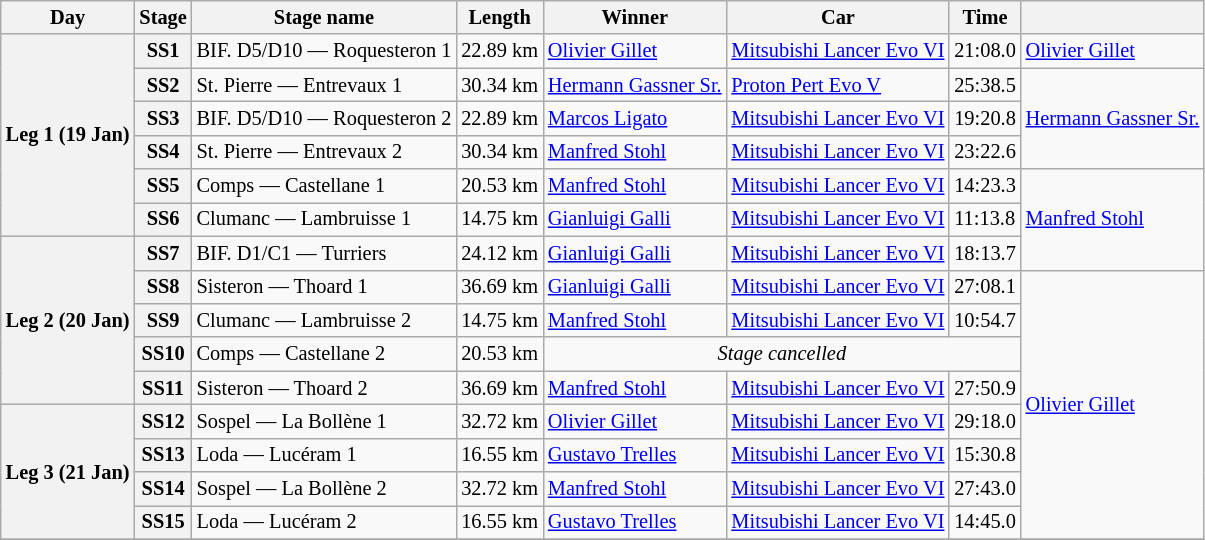<table class="wikitable" style="font-size: 85%;">
<tr>
<th>Day</th>
<th>Stage</th>
<th>Stage name</th>
<th>Length</th>
<th>Winner</th>
<th>Car</th>
<th>Time</th>
<th></th>
</tr>
<tr>
<th rowspan="6">Leg 1 (19 Jan)</th>
<th>SS1</th>
<td>BIF. D5/D10 — Roquesteron 1</td>
<td align="center">22.89 km</td>
<td> <a href='#'>Olivier Gillet</a></td>
<td><a href='#'>Mitsubishi Lancer Evo VI</a></td>
<td>21:08.0</td>
<td rowspan="1"> <a href='#'>Olivier Gillet</a></td>
</tr>
<tr>
<th>SS2</th>
<td>St. Pierre — Entrevaux 1</td>
<td align="center">30.34 km</td>
<td> <a href='#'>Hermann Gassner Sr.</a></td>
<td><a href='#'>Proton Pert Evo V</a></td>
<td>25:38.5</td>
<td rowspan="3"> <a href='#'>Hermann Gassner Sr.</a></td>
</tr>
<tr>
<th>SS3</th>
<td>BIF. D5/D10 — Roquesteron 2</td>
<td align="center">22.89 km</td>
<td> <a href='#'>Marcos Ligato</a></td>
<td><a href='#'>Mitsubishi Lancer Evo VI</a></td>
<td>19:20.8</td>
</tr>
<tr>
<th>SS4</th>
<td>St. Pierre — Entrevaux 2</td>
<td align="center">30.34 km</td>
<td> <a href='#'>Manfred Stohl</a></td>
<td><a href='#'>Mitsubishi Lancer Evo VI</a></td>
<td>23:22.6</td>
</tr>
<tr>
<th>SS5</th>
<td>Comps — Castellane 1</td>
<td align="center">20.53 km</td>
<td> <a href='#'>Manfred Stohl</a></td>
<td><a href='#'>Mitsubishi Lancer Evo VI</a></td>
<td>14:23.3</td>
<td rowspan="3"> <a href='#'>Manfred Stohl</a></td>
</tr>
<tr>
<th>SS6</th>
<td>Clumanc — Lambruisse 1</td>
<td align="center">14.75 km</td>
<td> <a href='#'>Gianluigi Galli</a></td>
<td><a href='#'>Mitsubishi Lancer Evo VI</a></td>
<td>11:13.8</td>
</tr>
<tr>
<th rowspan="5">Leg 2 (20 Jan)</th>
<th>SS7</th>
<td>BIF. D1/C1 — Turriers</td>
<td align="center">24.12 km</td>
<td> <a href='#'>Gianluigi Galli</a></td>
<td><a href='#'>Mitsubishi Lancer Evo VI</a></td>
<td>18:13.7</td>
</tr>
<tr>
<th>SS8</th>
<td>Sisteron — Thoard 1</td>
<td align="center">36.69 km</td>
<td> <a href='#'>Gianluigi Galli</a></td>
<td><a href='#'>Mitsubishi Lancer Evo VI</a></td>
<td>27:08.1</td>
<td rowspan="8"> <a href='#'>Olivier Gillet</a></td>
</tr>
<tr>
<th>SS9</th>
<td>Clumanc — Lambruisse 2</td>
<td align="center">14.75 km</td>
<td> <a href='#'>Manfred Stohl</a></td>
<td><a href='#'>Mitsubishi Lancer Evo VI</a></td>
<td>10:54.7</td>
</tr>
<tr>
<th>SS10</th>
<td>Comps — Castellane 2</td>
<td align="center">20.53 km</td>
<td colspan="3" align="center"><em>Stage cancelled</em></td>
</tr>
<tr>
<th>SS11</th>
<td>Sisteron — Thoard 2</td>
<td align="center">36.69 km</td>
<td> <a href='#'>Manfred Stohl</a></td>
<td><a href='#'>Mitsubishi Lancer Evo VI</a></td>
<td>27:50.9</td>
</tr>
<tr>
<th rowspan="4">Leg 3 (21 Jan)</th>
<th>SS12</th>
<td>Sospel — La Bollène 1</td>
<td align="center">32.72 km</td>
<td> <a href='#'>Olivier Gillet</a></td>
<td><a href='#'>Mitsubishi Lancer Evo VI</a></td>
<td>29:18.0</td>
</tr>
<tr>
<th>SS13</th>
<td>Loda — Lucéram 1</td>
<td align="center">16.55 km</td>
<td> <a href='#'>Gustavo Trelles</a></td>
<td><a href='#'>Mitsubishi Lancer Evo VI</a></td>
<td>15:30.8</td>
</tr>
<tr>
<th>SS14</th>
<td>Sospel — La Bollène 2</td>
<td align="center">32.72 km</td>
<td> <a href='#'>Manfred Stohl</a></td>
<td><a href='#'>Mitsubishi Lancer Evo VI</a></td>
<td>27:43.0</td>
</tr>
<tr>
<th>SS15</th>
<td>Loda — Lucéram 2</td>
<td align="center">16.55 km</td>
<td> <a href='#'>Gustavo Trelles</a></td>
<td><a href='#'>Mitsubishi Lancer Evo VI</a></td>
<td>14:45.0</td>
</tr>
<tr>
</tr>
</table>
